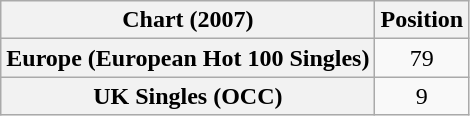<table class="wikitable plainrowheaders" style="text-align:center">
<tr>
<th scope="col">Chart (2007)</th>
<th scope="col">Position</th>
</tr>
<tr>
<th scope="row">Europe (European Hot 100 Singles)</th>
<td>79</td>
</tr>
<tr>
<th scope="row">UK Singles (OCC)</th>
<td>9</td>
</tr>
</table>
